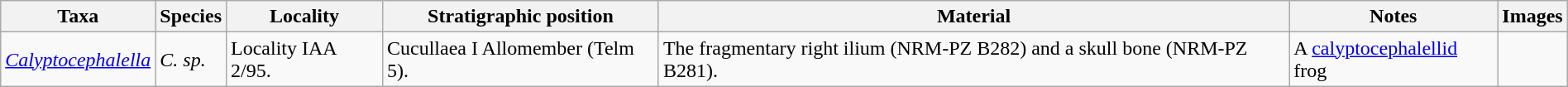<table class="wikitable sortable" align="center" width="100%">
<tr>
<th>Taxa</th>
<th>Species</th>
<th>Locality</th>
<th>Stratigraphic position</th>
<th>Material</th>
<th>Notes</th>
<th>Images</th>
</tr>
<tr>
<td><em><a href='#'>Calyptocephalella</a></em></td>
<td><em>C. sp.</em></td>
<td>Locality IAA 2/95.</td>
<td>Cucullaea I Allomember (Telm 5).</td>
<td>The fragmentary right ilium (NRM-PZ B282) and a skull bone (NRM-PZ B281).</td>
<td>A <a href='#'>calyptocephalellid</a>  frog</td>
<td></td>
</tr>
</table>
